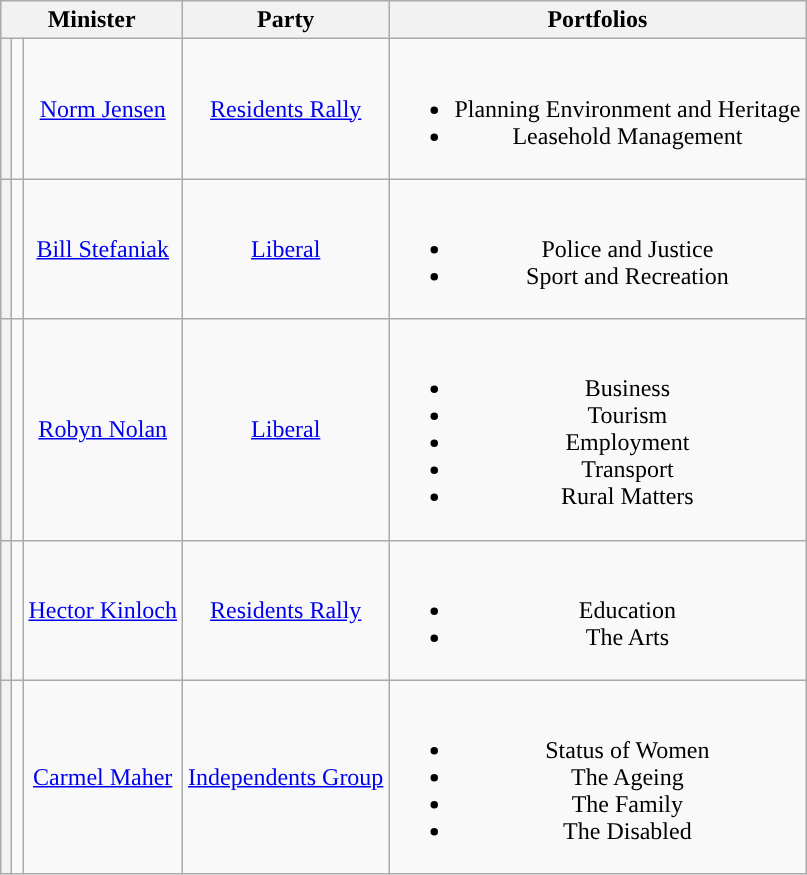<table class="wikitable" style="text-align:center">
<tr>
<th colspan=3>Minister<br></th>
<th>Party</th>
<th>Portfolios</th>
</tr>
<tr>
<th style="background:"></th>
<td></td>
<td><a href='#'>Norm Jensen</a> <br> </td>
<td><a href='#'>Residents Rally</a></td>
<td><br><ul><li>Planning Environment and Heritage</li><li>Leasehold Management</li></ul></td>
</tr>
<tr>
<th style="background:"></th>
<td></td>
<td><a href='#'>Bill Stefaniak</a> <br> </td>
<td><a href='#'>Liberal</a></td>
<td><br><ul><li>Police and Justice</li><li>Sport and Recreation</li></ul></td>
</tr>
<tr>
<th style="background:"></th>
<td></td>
<td><a href='#'>Robyn Nolan</a></td>
<td><a href='#'>Liberal</a></td>
<td><br><ul><li>Business</li><li>Tourism</li><li>Employment</li><li>Transport</li><li>Rural Matters</li></ul></td>
</tr>
<tr>
<th style="background:"></th>
<td></td>
<td><a href='#'>Hector Kinloch</a> <br> </td>
<td><a href='#'>Residents Rally</a></td>
<td><br><ul><li>Education</li><li>The Arts</li></ul></td>
</tr>
<tr>
<th style="background:"></th>
<td></td>
<td><a href='#'>Carmel Maher</a> <br> </td>
<td><a href='#'>Independents Group</a></td>
<td><br><ul><li>Status of Women</li><li>The Ageing</li><li>The Family</li><li>The Disabled</li></ul></td>
</tr>
</table>
